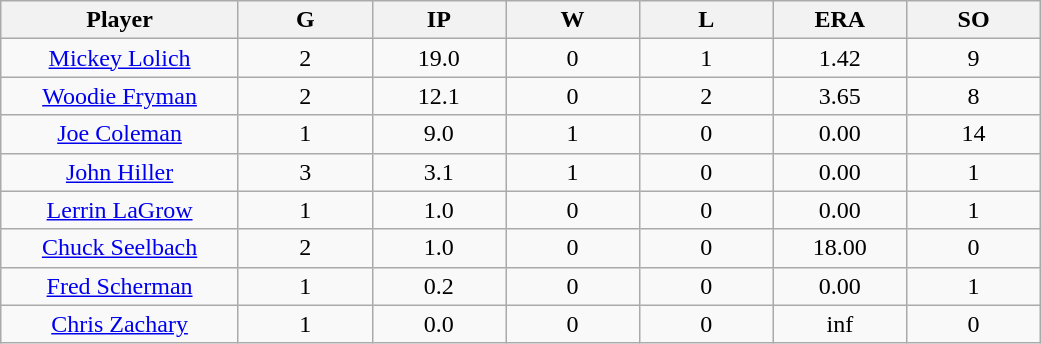<table class="wikitable sortable">
<tr>
<th bgcolor="#DDDDFF" width="16%">Player</th>
<th bgcolor="#DDDDFF" width="9%">G</th>
<th bgcolor="#DDDDFF" width="9%">IP</th>
<th bgcolor="#DDDDFF" width="9%">W</th>
<th bgcolor="#DDDDFF" width="9%">L</th>
<th bgcolor="#DDDDFF" width="9%">ERA</th>
<th bgcolor="#DDDDFF" width="9%">SO</th>
</tr>
<tr align="center">
<td><a href='#'>Mickey Lolich</a></td>
<td>2</td>
<td>19.0</td>
<td>0</td>
<td>1</td>
<td>1.42</td>
<td>9</td>
</tr>
<tr align="center">
<td><a href='#'>Woodie Fryman</a></td>
<td>2</td>
<td>12.1</td>
<td>0</td>
<td>2</td>
<td>3.65</td>
<td>8</td>
</tr>
<tr align="center">
<td><a href='#'>Joe Coleman</a></td>
<td>1</td>
<td>9.0</td>
<td>1</td>
<td>0</td>
<td>0.00</td>
<td>14</td>
</tr>
<tr align="center">
<td><a href='#'>John Hiller</a></td>
<td>3</td>
<td>3.1</td>
<td>1</td>
<td>0</td>
<td>0.00</td>
<td>1</td>
</tr>
<tr align="center">
<td><a href='#'>Lerrin LaGrow</a></td>
<td>1</td>
<td>1.0</td>
<td>0</td>
<td>0</td>
<td>0.00</td>
<td>1</td>
</tr>
<tr align="center">
<td><a href='#'>Chuck Seelbach</a></td>
<td>2</td>
<td>1.0</td>
<td>0</td>
<td>0</td>
<td>18.00</td>
<td>0</td>
</tr>
<tr align="center">
<td><a href='#'>Fred Scherman</a></td>
<td>1</td>
<td>0.2</td>
<td>0</td>
<td>0</td>
<td>0.00</td>
<td>1</td>
</tr>
<tr align="center">
<td><a href='#'>Chris Zachary</a></td>
<td>1</td>
<td>0.0</td>
<td>0</td>
<td>0</td>
<td>inf</td>
<td>0</td>
</tr>
</table>
